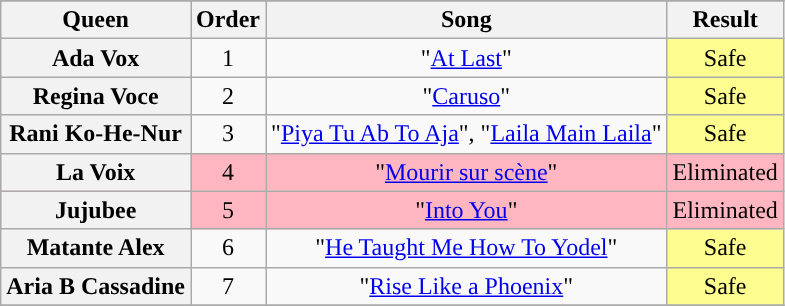<table class="wikitable plainrowheaders" style="text-align:center;">
<tr>
</tr>
<tr>
<th scope="col">Queen</th>
<th scope="col">Order</th>
<th scope="col">Song</th>
<th scope="col">Result</th>
</tr>
<tr>
<th>Ada Vox</th>
<td>1</td>
<td>"<a href='#'>At Last</a>"</td>
<td style="background:#FDFC8F;">Safe</td>
</tr>
<tr>
<th>Regina Voce</th>
<td>2</td>
<td>"<a href='#'>Caruso</a>"</td>
<td style="background:#FDFC8F;">Safe</td>
</tr>
<tr>
<th>Rani Ko-He-Nur</th>
<td>3</td>
<td>"<a href='#'>Piya Tu Ab To Aja</a>", "<a href='#'>Laila Main Laila</a>"</td>
<td style="background:#FDFC8F;">Safe</td>
</tr>
<tr style="background:lightpink;">
<th>La Voix</th>
<td>4</td>
<td>"<a href='#'>Mourir sur scène</a>"</td>
<td>Eliminated</td>
</tr>
<tr style="background:lightpink;">
<th>Jujubee</th>
<td>5</td>
<td>"<a href='#'>Into You</a>"</td>
<td>Eliminated</td>
</tr>
<tr>
<th>Matante Alex</th>
<td>6</td>
<td>"<a href='#'>He Taught Me How To Yodel</a>"</td>
<td style="background:#FDFC8F;">Safe</td>
</tr>
<tr>
<th>Aria B Cassadine</th>
<td>7</td>
<td>"<a href='#'>Rise Like a Phoenix</a>"</td>
<td style="background:#FDFC8F;">Safe</td>
</tr>
<tr>
</tr>
</table>
